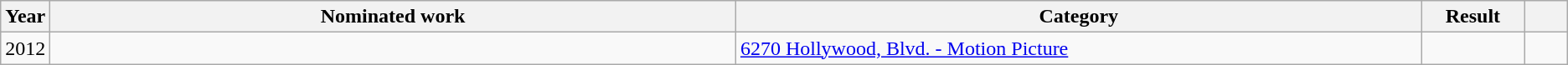<table class="wikitable sortable">
<tr>
<th scope="col" style="width:1em;">Year</th>
<th scope="col" style="width:39em;">Nominated work</th>
<th scope="col" style="width:39em;">Category</th>
<th scope="col" style="width:5em;">Result</th>
<th scope="col" style="width:2em;" class="unsortable"></th>
</tr>
<tr>
<td>2012</td>
<td></td>
<td><a href='#'>6270 Hollywood, Blvd. - Motion Picture</a></td>
<td></td>
<td></td>
</tr>
</table>
